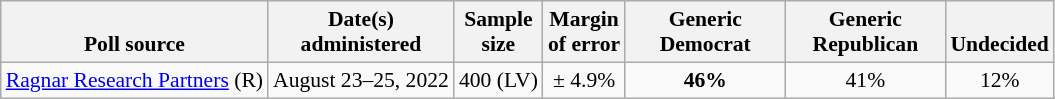<table class="wikitable" style="font-size:90%;text-align:center;">
<tr valign="bottom">
<th>Poll source</th>
<th>Date(s)<br>administered</th>
<th>Sample<br>size</th>
<th>Margin<br>of error</th>
<th style="width:100px;">Generic<br>Democrat</th>
<th style="width:100px;">Generic<br>Republican</th>
<th>Undecided</th>
</tr>
<tr>
<td style="text-align:left;"><a href='#'>Ragnar Research Partners</a> (R)</td>
<td>August 23–25, 2022</td>
<td>400 (LV)</td>
<td>± 4.9%</td>
<td><strong>46%</strong></td>
<td>41%</td>
<td>12%</td>
</tr>
</table>
